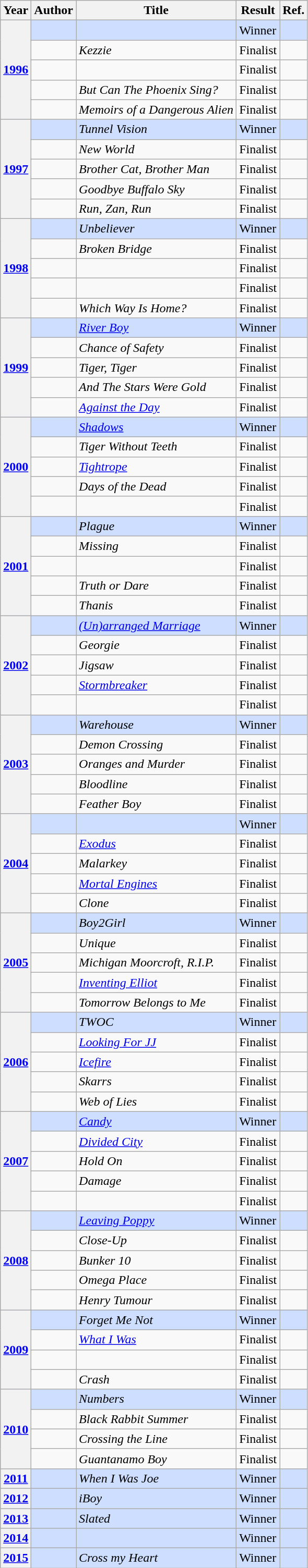<table class="wikitable sortable mw-collapsible">
<tr>
<th>Year</th>
<th>Author</th>
<th>Title</th>
<th>Result</th>
<th>Ref.</th>
</tr>
<tr style=background:#cddeff>
<th rowspan="5"><a href='#'>1996</a></th>
<td></td>
<td><em></em></td>
<td>Winner</td>
<td></td>
</tr>
<tr>
<td></td>
<td><em>Kezzie</em></td>
<td>Finalist</td>
<td></td>
</tr>
<tr>
<td></td>
<td><em></em></td>
<td>Finalist</td>
<td></td>
</tr>
<tr>
<td></td>
<td><em>But Can The Phoenix Sing?</em></td>
<td>Finalist</td>
<td></td>
</tr>
<tr>
<td></td>
<td><em>Memoirs of a Dangerous Alien</em></td>
<td>Finalist</td>
<td></td>
</tr>
<tr style=background:#cddeff>
<th rowspan="5"><a href='#'>1997</a></th>
<td></td>
<td><em>Tunnel Vision</em></td>
<td>Winner</td>
<td></td>
</tr>
<tr>
<td></td>
<td><em>New World</em></td>
<td>Finalist</td>
<td></td>
</tr>
<tr>
<td></td>
<td><em>Brother Cat, Brother Man</em></td>
<td>Finalist</td>
<td></td>
</tr>
<tr>
<td></td>
<td><em>Goodbye Buffalo Sky</em></td>
<td>Finalist</td>
<td></td>
</tr>
<tr>
<td></td>
<td><em>Run, Zan, Run</em></td>
<td>Finalist</td>
<td></td>
</tr>
<tr style=background:#cddeff>
<th rowspan="5"><a href='#'>1998</a></th>
<td></td>
<td><em>Unbeliever</em></td>
<td>Winner</td>
<td></td>
</tr>
<tr>
<td></td>
<td><em>Broken Bridge</em></td>
<td>Finalist</td>
<td></td>
</tr>
<tr>
<td></td>
<td><em></em></td>
<td>Finalist</td>
<td></td>
</tr>
<tr>
<td></td>
<td><em></em></td>
<td>Finalist</td>
<td></td>
</tr>
<tr>
<td></td>
<td><em>Which Way Is Home?</em></td>
<td>Finalist</td>
<td></td>
</tr>
<tr style=background:#cddeff>
<th rowspan="5"><a href='#'>1999</a></th>
<td></td>
<td><em><a href='#'>River Boy</a></em></td>
<td>Winner</td>
<td></td>
</tr>
<tr>
<td></td>
<td><em>Chance of Safety</em></td>
<td>Finalist</td>
<td></td>
</tr>
<tr>
<td></td>
<td><em>Tiger, Tiger</em></td>
<td>Finalist</td>
<td></td>
</tr>
<tr>
<td></td>
<td><em>And The Stars Were Gold</em></td>
<td>Finalist</td>
<td></td>
</tr>
<tr>
<td></td>
<td><em><a href='#'>Against the Day</a></em></td>
<td>Finalist</td>
<td></td>
</tr>
<tr style=background:#cddeff>
<th rowspan="5"><a href='#'>2000</a></th>
<td></td>
<td><em><a href='#'>Shadows</a></em></td>
<td>Winner</td>
<td></td>
</tr>
<tr>
<td></td>
<td><em>Tiger Without Teeth</em></td>
<td>Finalist</td>
<td></td>
</tr>
<tr>
<td></td>
<td><em><a href='#'>Tightrope</a></em></td>
<td>Finalist</td>
<td></td>
</tr>
<tr>
<td></td>
<td><em>Days of the Dead</em></td>
<td>Finalist</td>
<td></td>
</tr>
<tr>
<td></td>
<td><em></em></td>
<td>Finalist</td>
<td></td>
</tr>
<tr style=background:#cddeff>
<th rowspan="5"><a href='#'>2001</a></th>
<td></td>
<td><em>Plague</em></td>
<td>Winner</td>
<td></td>
</tr>
<tr>
<td></td>
<td><em>Missing</em></td>
<td>Finalist</td>
<td></td>
</tr>
<tr>
<td></td>
<td><em></em></td>
<td>Finalist</td>
<td></td>
</tr>
<tr>
<td></td>
<td><em>Truth or Dare</em></td>
<td>Finalist</td>
<td></td>
</tr>
<tr>
<td></td>
<td><em>Thanis</em></td>
<td>Finalist</td>
<td></td>
</tr>
<tr style=background:#cddeff>
<th rowspan="5"><a href='#'>2002</a></th>
<td></td>
<td><em><a href='#'>(Un)arranged Marriage</a></em></td>
<td>Winner</td>
<td></td>
</tr>
<tr>
<td></td>
<td><em>Georgie</em></td>
<td>Finalist</td>
<td></td>
</tr>
<tr>
<td></td>
<td><em>Jigsaw</em></td>
<td>Finalist</td>
<td></td>
</tr>
<tr>
<td></td>
<td><em><a href='#'>Stormbreaker</a></em></td>
<td>Finalist</td>
<td></td>
</tr>
<tr>
<td></td>
<td><em></em></td>
<td>Finalist</td>
<td></td>
</tr>
<tr style=background:#cddeff>
<th rowspan="5"><a href='#'>2003</a></th>
<td></td>
<td><em>Warehouse</em></td>
<td>Winner</td>
<td></td>
</tr>
<tr>
<td></td>
<td><em>Demon Crossing</em></td>
<td>Finalist</td>
<td></td>
</tr>
<tr>
<td></td>
<td><em>Oranges and Murder</em></td>
<td>Finalist</td>
<td></td>
</tr>
<tr>
<td></td>
<td><em>Bloodline</em></td>
<td>Finalist</td>
<td></td>
</tr>
<tr>
<td></td>
<td><em>Feather Boy</em></td>
<td>Finalist</td>
<td></td>
</tr>
<tr style=background:#cddeff>
<th rowspan="5"><a href='#'>2004</a></th>
<td></td>
<td><em></em></td>
<td>Winner</td>
<td></td>
</tr>
<tr>
<td></td>
<td><em><a href='#'>Exodus</a></em></td>
<td>Finalist</td>
<td></td>
</tr>
<tr>
<td></td>
<td><em>Malarkey</em></td>
<td>Finalist</td>
<td></td>
</tr>
<tr>
<td></td>
<td><em><a href='#'>Mortal Engines</a></em></td>
<td>Finalist</td>
<td></td>
</tr>
<tr>
<td></td>
<td><em>Clone</em></td>
<td>Finalist</td>
<td></td>
</tr>
<tr style=background:#cddeff>
<th rowspan="5"><a href='#'>2005</a></th>
<td></td>
<td><em>Boy2Girl</em></td>
<td>Winner</td>
<td></td>
</tr>
<tr>
<td></td>
<td><em>Unique</em></td>
<td>Finalist</td>
<td></td>
</tr>
<tr>
<td></td>
<td><em>Michigan Moorcroft, R.I.P.</em></td>
<td>Finalist</td>
<td></td>
</tr>
<tr>
<td></td>
<td><em><a href='#'>Inventing Elliot</a></em></td>
<td>Finalist</td>
<td></td>
</tr>
<tr>
<td></td>
<td><em>Tomorrow Belongs to Me</em></td>
<td>Finalist</td>
<td></td>
</tr>
<tr style=background:#cddeff>
<th rowspan="5"><a href='#'>2006</a></th>
<td></td>
<td><em>TWOC</em></td>
<td>Winner</td>
<td></td>
</tr>
<tr>
<td></td>
<td><em><a href='#'>Looking For JJ</a></em></td>
<td>Finalist</td>
<td></td>
</tr>
<tr>
<td></td>
<td><em><a href='#'>Icefire</a></em></td>
<td>Finalist</td>
<td></td>
</tr>
<tr>
<td></td>
<td><em>Skarrs</em></td>
<td>Finalist</td>
<td></td>
</tr>
<tr>
<td></td>
<td><em>Web of Lies</em></td>
<td>Finalist</td>
<td></td>
</tr>
<tr style=background:#cddeff>
<th rowspan="5"><a href='#'>2007</a></th>
<td></td>
<td><em><a href='#'>Candy</a></em></td>
<td>Winner</td>
<td></td>
</tr>
<tr>
<td></td>
<td><em><a href='#'>Divided City</a></em></td>
<td>Finalist</td>
<td></td>
</tr>
<tr>
<td></td>
<td><em>Hold On</em></td>
<td>Finalist</td>
<td></td>
</tr>
<tr>
<td></td>
<td><em>Damage</em></td>
<td>Finalist</td>
<td></td>
</tr>
<tr>
<td></td>
<td><em></em></td>
<td>Finalist</td>
<td></td>
</tr>
<tr style=background:#cddeff>
<th rowspan="5"><a href='#'>2008</a></th>
<td></td>
<td><em><a href='#'>Leaving Poppy</a></em></td>
<td>Winner</td>
<td></td>
</tr>
<tr>
<td></td>
<td><em>Close-Up</em></td>
<td>Finalist</td>
<td></td>
</tr>
<tr>
<td></td>
<td><em>Bunker 10</em></td>
<td>Finalist</td>
<td></td>
</tr>
<tr>
<td></td>
<td><em>Omega Place</em></td>
<td>Finalist</td>
<td></td>
</tr>
<tr>
<td></td>
<td><em>Henry Tumour</em></td>
<td>Finalist</td>
<td></td>
</tr>
<tr style=background:#cddeff>
<th rowspan="4"><a href='#'>2009</a></th>
<td></td>
<td><em>Forget Me Not</em></td>
<td>Winner</td>
<td></td>
</tr>
<tr>
<td></td>
<td><em><a href='#'>What I Was</a></em></td>
<td>Finalist</td>
<td></td>
</tr>
<tr>
<td></td>
<td><em></em></td>
<td>Finalist</td>
<td></td>
</tr>
<tr>
<td></td>
<td><em>Crash</em></td>
<td>Finalist</td>
<td></td>
</tr>
<tr style="background:#cddeff">
<th rowspan="4"><a href='#'>2010</a></th>
<td></td>
<td><em>Numbers</em></td>
<td>Winner</td>
<td></td>
</tr>
<tr>
<td></td>
<td><em>Black Rabbit Summer</em></td>
<td>Finalist</td>
<td></td>
</tr>
<tr>
<td></td>
<td><em>Crossing the Line</em></td>
<td>Finalist</td>
<td></td>
</tr>
<tr>
<td></td>
<td><em>Guantanamo Boy</em></td>
<td>Finalist</td>
<td></td>
</tr>
<tr style=background:#cddeff>
<th><a href='#'>2011</a></th>
<td></td>
<td><em>When I Was Joe</em></td>
<td>Winner</td>
<td></td>
</tr>
<tr style=background:#cddeff>
<th><a href='#'>2012</a></th>
<td></td>
<td><em>iBoy</em></td>
<td>Winner</td>
<td></td>
</tr>
<tr style=background:#cddeff>
<th><a href='#'>2013</a></th>
<td></td>
<td><em>Slated</em></td>
<td>Winner</td>
<td></td>
</tr>
<tr style=background:#cddeff>
<th><a href='#'>2014</a></th>
<td></td>
<td><em></em></td>
<td>Winner</td>
<td></td>
</tr>
<tr style=background:#cddeff>
<th><a href='#'>2015</a></th>
<td></td>
<td><em>Cross my Heart</em></td>
<td>Winner</td>
<td></td>
</tr>
</table>
